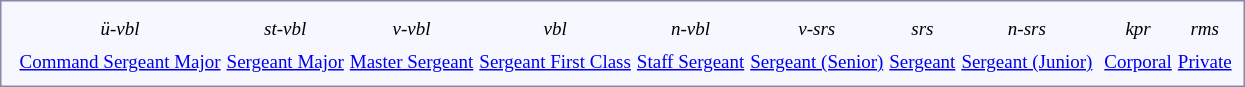<table style="border:1px solid #8888aa; background-color:#f7f8ff; padding:5px; font-size:95%; margin: 0px 12px 12px 0px;">
<tr style="text-align:center;">
<td></td>
<td colspan=3><em><small>ü-vbl</small></em></td>
<td colspan=3><em><small>st-vbl</small></em></td>
<td colspan=2><em><small>v-vbl</small></em></td>
<td colspan=2><em><small>vbl</small></em></td>
<td colspan=6><em><small>n-vbl</small></em></td>
<td colspan=6><em><small>v-srs</small></em></td>
<td colspan=2><em><small>srs</small></em></td>
<td colspan=2><em><small>n-srs</small></em></td>
<td colspan=2></td>
<td colspan=6><em><small>kpr</small></em></td>
<td colspan=2><em><small>rms</small></em></td>
</tr>
<tr style="text-align:center;">
<td></td>
<td colspan=3><small><a href='#'>Command Sergeant Major</a></small></td>
<td colspan=3><small><a href='#'>Sergeant Major</a></small></td>
<td colspan=2><small><a href='#'>Master Sergeant</a></small></td>
<td colspan=2><small><a href='#'>Sergeant First Class</a></small></td>
<td colspan=6><small><a href='#'>Staff Sergeant</a></small></td>
<td colspan=6><small><a href='#'>Sergeant (Senior)</a></small></td>
<td colspan=2><small><a href='#'>Sergeant</a></small></td>
<td colspan=2><small><a href='#'>Sergeant (Junior)</a></small></td>
<td colspan=2></td>
<td colspan=6><small><a href='#'>Corporal</a></small></td>
<td colspan=2><small><a href='#'>Private</a></small></td>
</tr>
</table>
